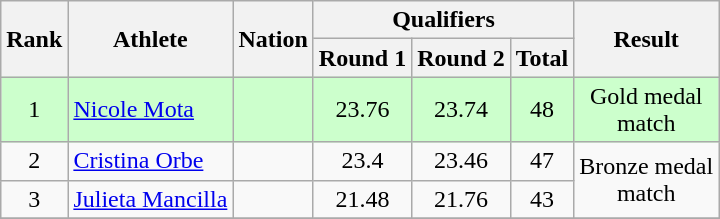<table style="text-align:center;" class="wikitable sortable">
<tr>
<th rowspan="2">Rank</th>
<th rowspan="2">Athlete</th>
<th rowspan="2">Nation</th>
<th colspan="3">Qualifiers</th>
<th rowspan="2">Result</th>
</tr>
<tr>
<th>Round 1</th>
<th>Round 2</th>
<th>Total</th>
</tr>
<tr bgcolor=ccffcc>
<td>1</td>
<td align=left><a href='#'>Nicole Mota</a></td>
<td align=left></td>
<td>23.76</td>
<td>23.74</td>
<td>48</td>
<td>Gold medal<br>match</td>
</tr>
<tr>
<td>2</td>
<td align=left><a href='#'>Cristina Orbe</a></td>
<td align=left></td>
<td>23.4</td>
<td>23.46</td>
<td>47</td>
<td rowspan="2">Bronze medal<br>match</td>
</tr>
<tr>
<td>3</td>
<td align=left><a href='#'>Julieta Mancilla</a></td>
<td align=left></td>
<td>21.48</td>
<td>21.76</td>
<td>43</td>
</tr>
<tr>
</tr>
</table>
